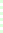<table style="font-size: 85%">
<tr>
<td style="background:#dfd;"></td>
</tr>
<tr>
<td style="background:#dfd;"></td>
</tr>
<tr>
<td style="background:#dfd;"></td>
</tr>
<tr>
<td style="background:#dfd;"></td>
</tr>
<tr>
<td style="background:#dfd;"></td>
</tr>
<tr>
<td style="background:#dfd;"></td>
</tr>
</table>
